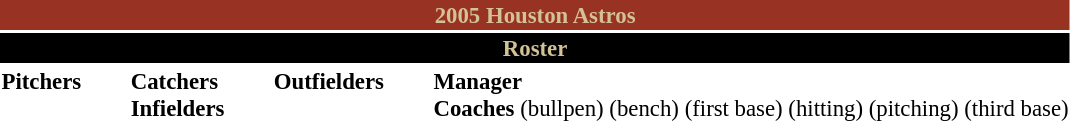<table class="toccolours" style="font-size: 95%;">
<tr>
<th colspan="10" style="text-align:center; background:#983222; color:#d2c295;">2005 Houston Astros</th>
</tr>
<tr>
<td colspan="10" style="text-align:center; background:#000; color:#d2c295;"><strong>Roster</strong></td>
</tr>
<tr>
<td valign="top"><strong>Pitchers</strong><br>















</td>
<td width="25px"></td>
<td valign="top"><strong>Catchers</strong><br>


<strong>Infielders</strong>







</td>
<td width="25px"></td>
<td valign="top"><strong>Outfielders</strong><br>






</td>
<td width="25px"></td>
<td valign="top"><strong>Manager</strong><br>
<strong>Coaches</strong>
(bullpen)
 (bench)
 (first base)
 (hitting)
 (pitching)
 (third base)</td>
</tr>
</table>
